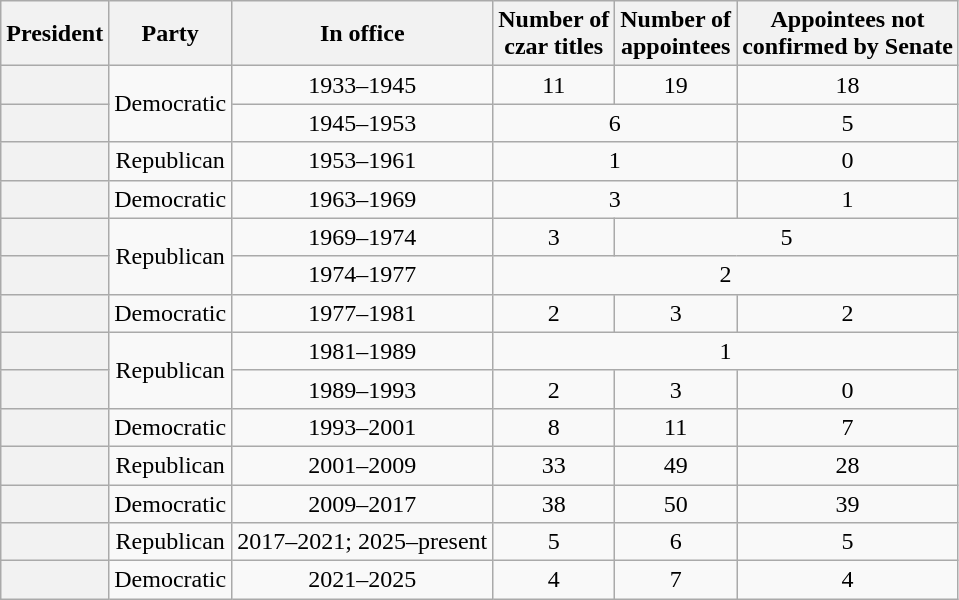<table class="wikitable sortable plainrowheaders" style="text-align:center">
<tr>
<th scope="col">President</th>
<th scope="col">Party</th>
<th scope="col">In office</th>
<th scope="col">Number of <br>czar titles</th>
<th scope="col">Number of <br>appointees</th>
<th scope="col">Appointees not <br>confirmed by Senate</th>
</tr>
<tr>
<th scope="row"></th>
<td rowspan="2">Democratic</td>
<td>1933–1945</td>
<td>11</td>
<td>19</td>
<td>18</td>
</tr>
<tr>
<th scope="row"></th>
<td>1945–1953</td>
<td colspan="2" style="text-align:center;">6</td>
<td>5</td>
</tr>
<tr>
<th scope="row"></th>
<td>Republican</td>
<td>1953–1961</td>
<td colspan="2" style="text-align:center;">1</td>
<td>0</td>
</tr>
<tr>
<th scope="row"></th>
<td>Democratic</td>
<td>1963–1969</td>
<td colspan="2" style="text-align:center;">3</td>
<td>1</td>
</tr>
<tr>
<th scope="row"></th>
<td rowspan="2" style="text-align:center;">Republican</td>
<td>1969–1974</td>
<td>3</td>
<td colspan="2" style="text-align:center;">5</td>
</tr>
<tr>
<th scope="row"></th>
<td>1974–1977</td>
<td colspan="3" style="text-align:center;">2</td>
</tr>
<tr>
<th scope="row"></th>
<td>Democratic</td>
<td>1977–1981</td>
<td>2</td>
<td>3</td>
<td>2</td>
</tr>
<tr>
<th scope="row"></th>
<td rowspan="2" style="text-align:center;">Republican</td>
<td>1981–1989</td>
<td colspan="3" style="text-align:center;">1</td>
</tr>
<tr>
<th scope="row"></th>
<td>1989–1993</td>
<td>2</td>
<td>3</td>
<td>0</td>
</tr>
<tr>
<th scope="row"></th>
<td>Democratic</td>
<td>1993–2001</td>
<td>8</td>
<td>11</td>
<td>7</td>
</tr>
<tr>
<th scope="row"></th>
<td>Republican</td>
<td>2001–2009</td>
<td>33</td>
<td>49</td>
<td>28</td>
</tr>
<tr>
<th scope="row"></th>
<td>Democratic</td>
<td>2009–2017</td>
<td>38</td>
<td>50</td>
<td>39</td>
</tr>
<tr>
<th scope="row"></th>
<td>Republican</td>
<td>2017–2021; 2025–present</td>
<td>5</td>
<td>6</td>
<td>5</td>
</tr>
<tr>
<th scope="row"></th>
<td>Democratic</td>
<td>2021–2025</td>
<td>4</td>
<td>7</td>
<td>4</td>
</tr>
</table>
